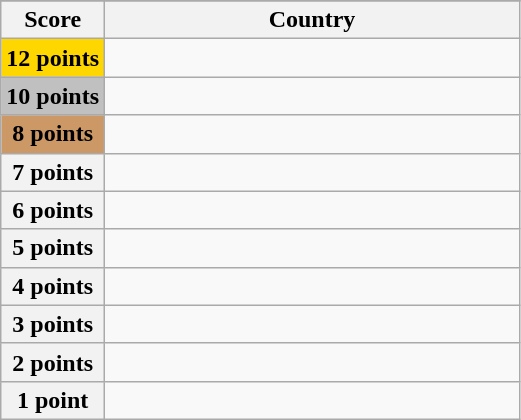<table class="wikitable">
<tr>
</tr>
<tr>
<th scope="col" width="20%">Score</th>
<th scope="col">Country</th>
</tr>
<tr>
<th scope="row" style="background:gold">12 points</th>
<td></td>
</tr>
<tr>
<th scope="row" style="background:silver">10 points</th>
<td></td>
</tr>
<tr>
<th scope="row" style="background:#CC9966">8 points</th>
<td></td>
</tr>
<tr>
<th scope="row">7 points</th>
<td></td>
</tr>
<tr>
<th scope="row">6 points</th>
<td></td>
</tr>
<tr>
<th scope="row">5 points</th>
<td></td>
</tr>
<tr>
<th scope="row">4 points</th>
<td></td>
</tr>
<tr>
<th scope="row">3 points</th>
<td></td>
</tr>
<tr>
<th scope="row">2 points</th>
<td></td>
</tr>
<tr>
<th scope="row">1 point</th>
<td></td>
</tr>
</table>
